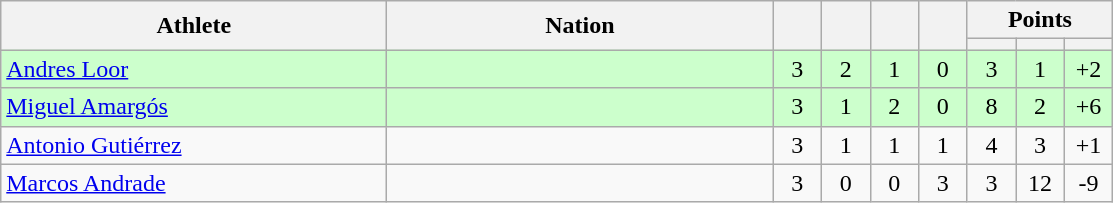<table class="wikitable" style="text-align: center; font-size:100% ">
<tr>
<th rowspan=2 width=250>Athlete</th>
<th rowspan=2 width=250>Nation</th>
<th rowspan=2 width=25></th>
<th rowspan=2 width=25></th>
<th rowspan=2 width=25></th>
<th rowspan=2 width=25></th>
<th colspan=3>Points</th>
</tr>
<tr>
<th width=25></th>
<th width=25></th>
<th width=25></th>
</tr>
<tr bgcolor="ccffcc">
<td align=left><a href='#'>Andres Loor</a></td>
<td align=left></td>
<td>3</td>
<td>2</td>
<td>1</td>
<td>0</td>
<td>3</td>
<td>1</td>
<td>+2</td>
</tr>
<tr bgcolor="ccffcc">
<td align=left><a href='#'>Miguel Amargós</a></td>
<td align=left></td>
<td>3</td>
<td>1</td>
<td>2</td>
<td>0</td>
<td>8</td>
<td>2</td>
<td>+6</td>
</tr>
<tr>
<td align=left><a href='#'>Antonio Gutiérrez</a></td>
<td align=left></td>
<td>3</td>
<td>1</td>
<td>1</td>
<td>1</td>
<td>4</td>
<td>3</td>
<td>+1</td>
</tr>
<tr>
<td align=left><a href='#'>Marcos Andrade</a></td>
<td align=left></td>
<td>3</td>
<td>0</td>
<td>0</td>
<td>3</td>
<td>3</td>
<td>12</td>
<td>-9</td>
</tr>
</table>
